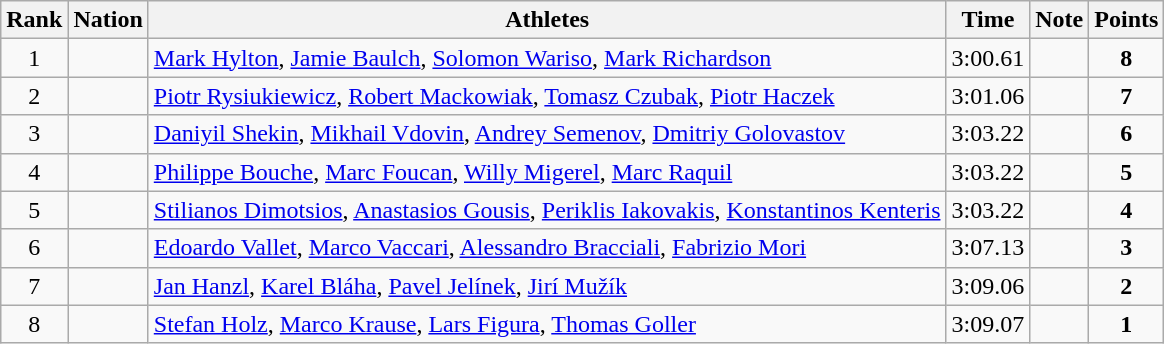<table class="wikitable sortable" style="text-align:center">
<tr>
<th>Rank</th>
<th>Nation</th>
<th>Athletes</th>
<th>Time</th>
<th>Note</th>
<th>Points</th>
</tr>
<tr>
<td>1</td>
<td align=left></td>
<td align=left><a href='#'>Mark Hylton</a>, <a href='#'>Jamie Baulch</a>, <a href='#'>Solomon Wariso</a>, <a href='#'>Mark Richardson</a></td>
<td>3:00.61</td>
<td></td>
<td><strong>8</strong></td>
</tr>
<tr>
<td>2</td>
<td align=left></td>
<td align=left><a href='#'>Piotr Rysiukiewicz</a>, <a href='#'>Robert Mackowiak</a>, <a href='#'>Tomasz Czubak</a>, <a href='#'>Piotr Haczek</a></td>
<td>3:01.06</td>
<td></td>
<td><strong>7</strong></td>
</tr>
<tr>
<td>3</td>
<td align=left></td>
<td align=left><a href='#'>Daniyil Shekin</a>, <a href='#'>Mikhail Vdovin</a>, <a href='#'>Andrey Semenov</a>, <a href='#'>Dmitriy Golovastov</a></td>
<td>3:03.22</td>
<td></td>
<td><strong>6</strong></td>
</tr>
<tr>
<td>4</td>
<td align=left></td>
<td align=left><a href='#'>Philippe Bouche</a>, <a href='#'>Marc Foucan</a>, <a href='#'>Willy Migerel</a>, <a href='#'>Marc Raquil</a></td>
<td>3:03.22</td>
<td></td>
<td><strong>5</strong></td>
</tr>
<tr>
<td>5</td>
<td align=left></td>
<td align=left><a href='#'>Stilianos Dimotsios</a>, <a href='#'>Anastasios Gousis</a>, <a href='#'>Periklis Iakovakis</a>, <a href='#'>Konstantinos Kenteris</a></td>
<td>3:03.22</td>
<td></td>
<td><strong>4</strong></td>
</tr>
<tr>
<td>6</td>
<td align=left></td>
<td align=left><a href='#'>Edoardo Vallet</a>, <a href='#'>Marco Vaccari</a>, <a href='#'>Alessandro Bracciali</a>, <a href='#'>Fabrizio Mori</a></td>
<td>3:07.13</td>
<td></td>
<td><strong>3</strong></td>
</tr>
<tr>
<td>7</td>
<td align=left></td>
<td align=left><a href='#'>Jan Hanzl</a>, <a href='#'>Karel Bláha</a>, <a href='#'>Pavel Jelínek</a>, <a href='#'>Jirí Mužík</a></td>
<td>3:09.06</td>
<td></td>
<td><strong>2</strong></td>
</tr>
<tr>
<td>8</td>
<td align=left></td>
<td align=left><a href='#'>Stefan Holz</a>, <a href='#'>Marco Krause</a>, <a href='#'>Lars Figura</a>, <a href='#'>Thomas Goller</a></td>
<td>3:09.07</td>
<td></td>
<td><strong>1</strong></td>
</tr>
</table>
